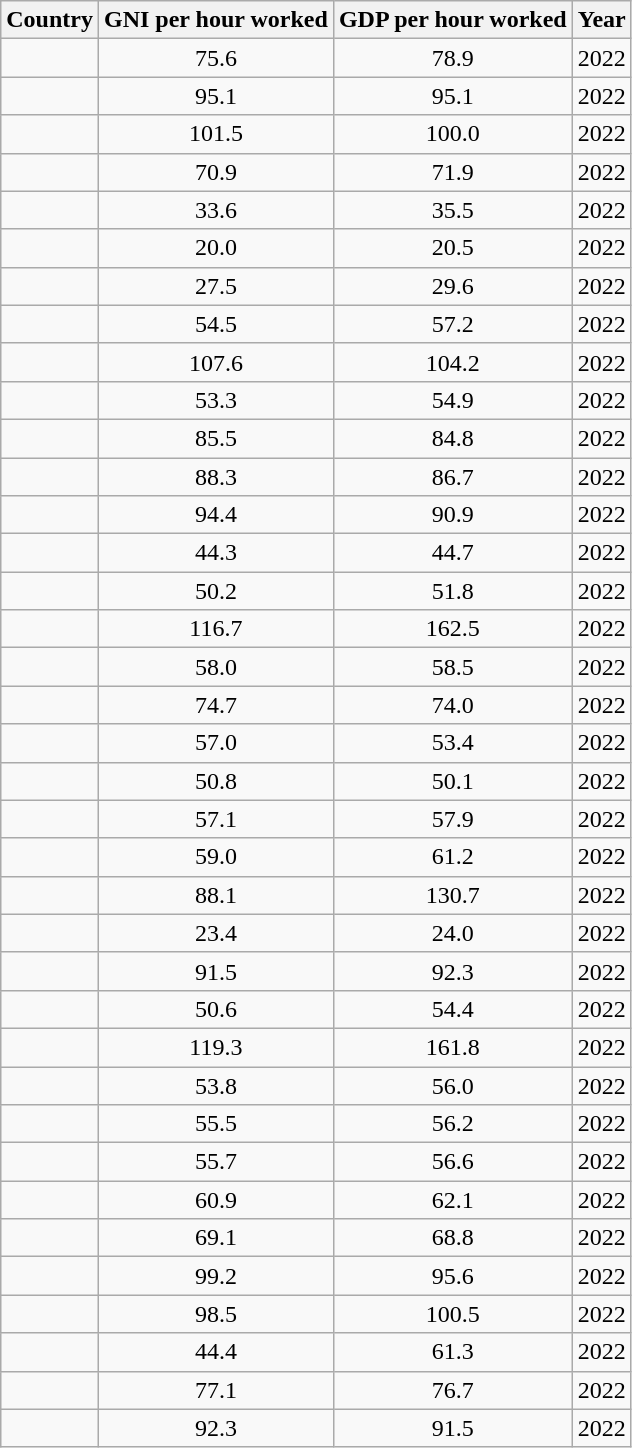<table class="wikitable sortable sticky-header col1left" style="text-align:center;">
<tr>
<th>Country</th>
<th>GNI per hour worked</th>
<th>GDP per hour worked</th>
<th>Year</th>
</tr>
<tr>
<td></td>
<td>75.6</td>
<td>78.9</td>
<td>2022</td>
</tr>
<tr>
<td></td>
<td>95.1</td>
<td>95.1</td>
<td>2022</td>
</tr>
<tr>
<td></td>
<td>101.5</td>
<td>100.0</td>
<td>2022</td>
</tr>
<tr>
<td></td>
<td>70.9</td>
<td>71.9</td>
<td>2022</td>
</tr>
<tr>
<td></td>
<td>33.6</td>
<td>35.5</td>
<td>2022</td>
</tr>
<tr>
<td></td>
<td>20.0</td>
<td>20.5</td>
<td>2022</td>
</tr>
<tr>
<td></td>
<td>27.5</td>
<td>29.6</td>
<td>2022</td>
</tr>
<tr>
<td></td>
<td>54.5</td>
<td>57.2</td>
<td>2022</td>
</tr>
<tr>
<td></td>
<td>107.6</td>
<td>104.2</td>
<td>2022</td>
</tr>
<tr>
<td></td>
<td>53.3</td>
<td>54.9</td>
<td>2022</td>
</tr>
<tr>
<td></td>
<td>85.5</td>
<td>84.8</td>
<td>2022</td>
</tr>
<tr>
<td></td>
<td>88.3</td>
<td>86.7</td>
<td>2022</td>
</tr>
<tr>
<td></td>
<td>94.4</td>
<td>90.9</td>
<td>2022</td>
</tr>
<tr>
<td></td>
<td>44.3</td>
<td>44.7</td>
<td>2022</td>
</tr>
<tr>
<td></td>
<td>50.2</td>
<td>51.8</td>
<td>2022</td>
</tr>
<tr>
<td></td>
<td>116.7</td>
<td>162.5</td>
<td>2022</td>
</tr>
<tr>
<td></td>
<td>58.0</td>
<td>58.5</td>
<td>2022</td>
</tr>
<tr>
<td></td>
<td>74.7</td>
<td>74.0</td>
<td>2022</td>
</tr>
<tr>
<td></td>
<td>57.0</td>
<td>53.4</td>
<td>2022</td>
</tr>
<tr>
<td></td>
<td>50.8</td>
<td>50.1</td>
<td>2022</td>
</tr>
<tr>
<td></td>
<td>57.1</td>
<td>57.9</td>
<td>2022</td>
</tr>
<tr>
<td></td>
<td>59.0</td>
<td>61.2</td>
<td>2022</td>
</tr>
<tr>
<td></td>
<td>88.1</td>
<td>130.7</td>
<td>2022</td>
</tr>
<tr>
<td></td>
<td>23.4</td>
<td>24.0</td>
<td>2022</td>
</tr>
<tr>
<td></td>
<td>91.5</td>
<td>92.3</td>
<td>2022</td>
</tr>
<tr>
<td></td>
<td>50.6</td>
<td>54.4</td>
<td>2022</td>
</tr>
<tr>
<td></td>
<td>119.3</td>
<td>161.8</td>
<td>2022</td>
</tr>
<tr>
<td></td>
<td>53.8</td>
<td>56.0</td>
<td>2022</td>
</tr>
<tr>
<td></td>
<td>55.5</td>
<td>56.2</td>
<td>2022</td>
</tr>
<tr>
<td></td>
<td>55.7</td>
<td>56.6</td>
<td>2022</td>
</tr>
<tr>
<td></td>
<td>60.9</td>
<td>62.1</td>
<td>2022</td>
</tr>
<tr>
<td></td>
<td>69.1</td>
<td>68.8</td>
<td>2022</td>
</tr>
<tr>
<td></td>
<td>99.2</td>
<td>95.6</td>
<td>2022</td>
</tr>
<tr>
<td></td>
<td>98.5</td>
<td>100.5</td>
<td>2022</td>
</tr>
<tr>
<td></td>
<td>44.4</td>
<td>61.3</td>
<td>2022</td>
</tr>
<tr>
<td></td>
<td>77.1</td>
<td>76.7</td>
<td>2022</td>
</tr>
<tr>
<td></td>
<td>92.3</td>
<td>91.5</td>
<td>2022</td>
</tr>
</table>
